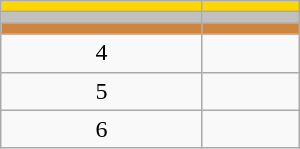<table class="wikitable" style="width:200px;">
<tr style="background:gold;">
<td align=center></td>
<td></td>
</tr>
<tr style="background:silver;">
<td align=center></td>
<td></td>
</tr>
<tr style="background:peru;">
<td align=center></td>
<td></td>
</tr>
<tr>
<td align=center>4</td>
<td></td>
</tr>
<tr>
<td align=center>5</td>
<td></td>
</tr>
<tr>
<td align=center>6</td>
<td></td>
</tr>
</table>
